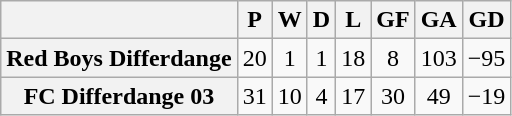<table class="wikitable" style="text-align:center;">
<tr>
<th></th>
<th>P</th>
<th>W</th>
<th>D</th>
<th>L</th>
<th>GF</th>
<th>GA</th>
<th>GD</th>
</tr>
<tr>
<th>Red Boys Differdange</th>
<td>20</td>
<td>1</td>
<td>1</td>
<td>18</td>
<td>8</td>
<td>103</td>
<td>−95</td>
</tr>
<tr>
<th>FC Differdange 03</th>
<td>31</td>
<td>10</td>
<td>4</td>
<td>17</td>
<td>30</td>
<td>49</td>
<td>−19</td>
</tr>
</table>
